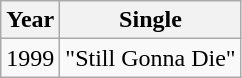<table class="wikitable">
<tr>
<th>Year</th>
<th>Single</th>
</tr>
<tr>
<td>1999</td>
<td>"Still Gonna Die"</td>
</tr>
</table>
